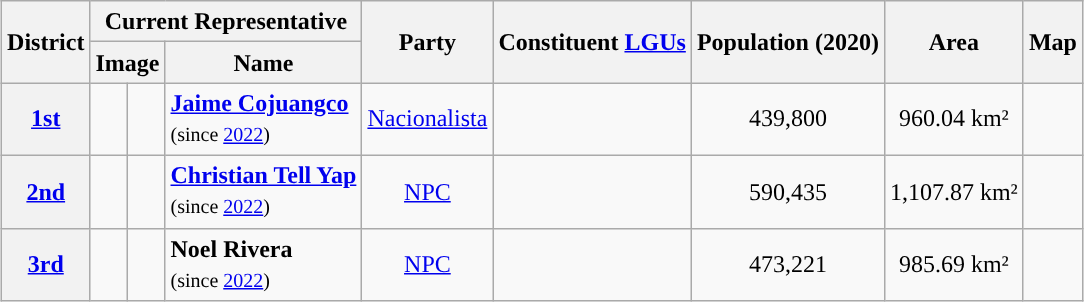<table class="wikitable sortable" style="margin: 1em auto; font-size:100%; line-height:20px; text-align:center">
<tr>
<th rowspan="2">District</th>
<th colspan="3">Current Representative</th>
<th rowspan="2">Party</th>
<th rowspan="2">Constituent <a href='#'>LGUs</a></th>
<th rowspan="2">Population (2020)</th>
<th rowspan="2">Area</th>
<th rowspan="2">Map</th>
</tr>
<tr>
<th colspan="2">Image</th>
<th>Name</th>
</tr>
<tr>
<th><a href='#'>1st</a></th>
<td style="background:"></td>
<td></td>
<td style="text-align:left;"><strong><a href='#'>Jaime Cojuangco</a></strong><br><small>(since <a href='#'>2022</a>)</small></td>
<td><a href='#'>Nacionalista</a></td>
<td></td>
<td>439,800</td>
<td>960.04 km²</td>
<td></td>
</tr>
<tr>
<th><a href='#'>2nd</a></th>
<td style="background:"></td>
<td></td>
<td style="text-align:left;"><strong><a href='#'>Christian Tell Yap</a></strong><br><small>(since <a href='#'>2022</a>)</small></td>
<td><a href='#'>NPC</a></td>
<td></td>
<td>590,435</td>
<td>1,107.87 km²</td>
<td></td>
</tr>
<tr>
<th><a href='#'>3rd</a></th>
<td style="background:"></td>
<td></td>
<td style="text-align:left;"><strong>Noel Rivera</strong><br><small>(since <a href='#'>2022</a>)</small></td>
<td><a href='#'>NPC</a></td>
<td></td>
<td>473,221</td>
<td>985.69 km²</td>
<td></td>
</tr>
</table>
